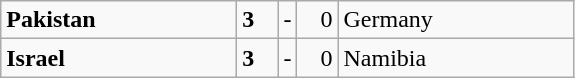<table class="wikitable">
<tr>
<td width=150> <strong>Pakistan</strong></td>
<td style="width:20px; text-align:left;"><strong>3</strong></td>
<td>-</td>
<td style="width:20px; text-align:right;">0</td>
<td width=150> Germany</td>
</tr>
<tr>
<td> <strong>Israel</strong></td>
<td style="text-align:left;"><strong>3</strong></td>
<td>-</td>
<td style="text-align:right;">0</td>
<td> Namibia</td>
</tr>
</table>
